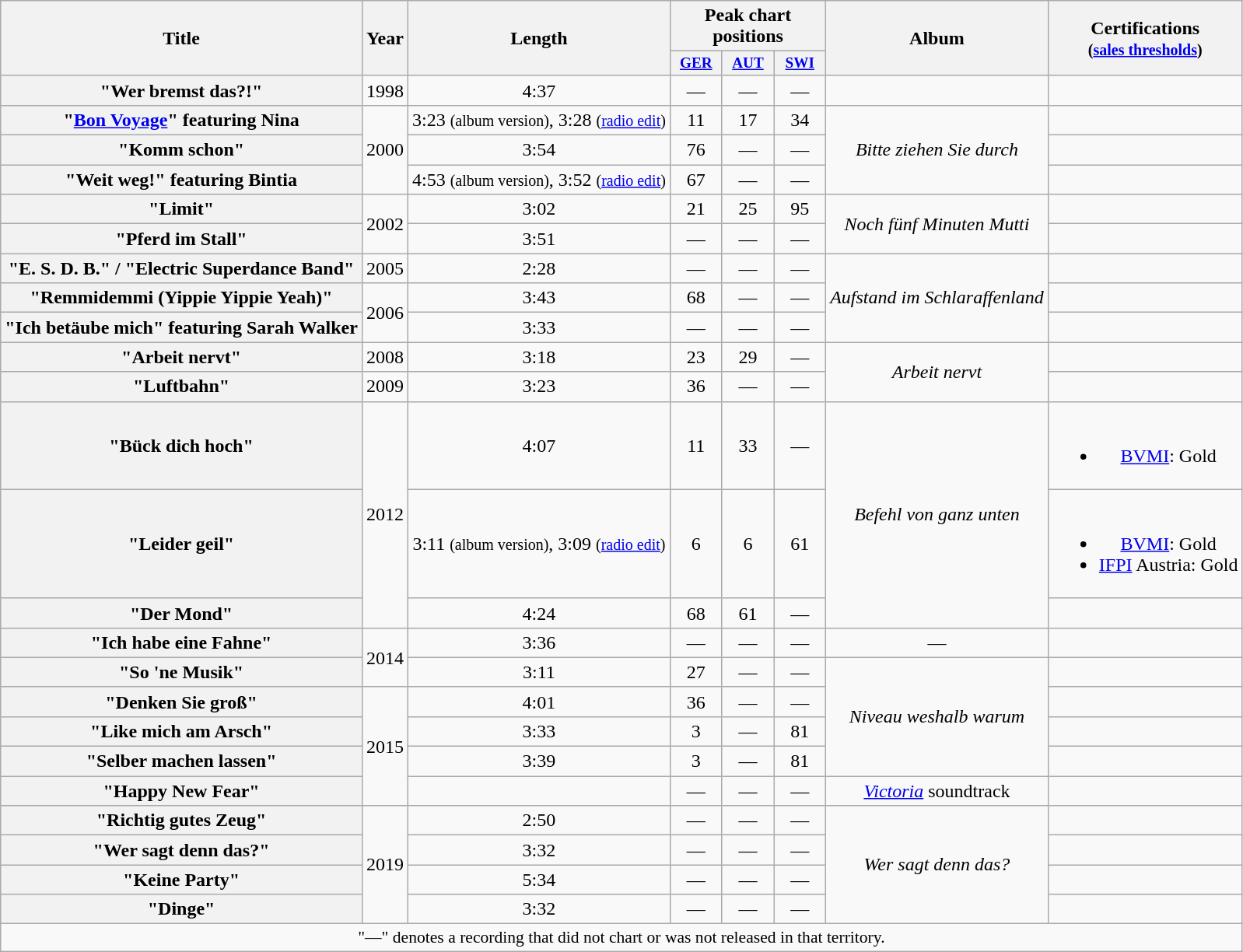<table class="wikitable plainrowheaders" style="text-align:center;">
<tr>
<th rowspan="2">Title</th>
<th rowspan="2">Year</th>
<th rowspan="2">Length</th>
<th colspan="3">Peak chart positions</th>
<th rowspan="2">Album</th>
<th rowspan="2">Certifications<br><small>(<a href='#'>sales thresholds</a>)</small></th>
</tr>
<tr>
<th style="width:3em;font-size:80%;" data-sort-type="number"><a href='#'>GER</a><br></th>
<th style="width:3em;font-size:80%;" data-sort-type="number"><a href='#'>AUT</a><br></th>
<th style="width:3em;font-size:80%;" data-sort-type="number"><a href='#'>SWI</a><br></th>
</tr>
<tr>
<th scope="row">"Wer bremst das?!"</th>
<td>1998</td>
<td>4:37</td>
<td>—</td>
<td>—</td>
<td>—</td>
<td></td>
<td></td>
</tr>
<tr>
<th scope="row">"<a href='#'>Bon Voyage</a>" featuring Nina</th>
<td rowspan="3">2000</td>
<td>3:23 <small>(album version)</small>, 3:28 <small>(<a href='#'>radio edit</a>)</small></td>
<td>11</td>
<td>17</td>
<td>34</td>
<td rowspan="3"><em>Bitte ziehen Sie durch</em></td>
<td></td>
</tr>
<tr>
<th scope="row">"Komm schon"</th>
<td>3:54</td>
<td>76</td>
<td>—</td>
<td>—</td>
<td></td>
</tr>
<tr>
<th scope="row">"Weit weg!" featuring Bintia</th>
<td>4:53 <small>(album version)</small>, 3:52 <small>(<a href='#'>radio edit</a>)</small></td>
<td>67</td>
<td>—</td>
<td>—</td>
<td></td>
</tr>
<tr>
<th scope="row">"Limit"</th>
<td rowspan="2">2002</td>
<td>3:02</td>
<td>21</td>
<td>25</td>
<td>95</td>
<td rowspan="2"><em>Noch fünf Minuten Mutti</em></td>
<td></td>
</tr>
<tr>
<th scope="row">"Pferd im Stall"</th>
<td>3:51</td>
<td>—</td>
<td>—</td>
<td>—</td>
<td></td>
</tr>
<tr>
<th scope="row">"E. S. D. B." / "Electric Superdance Band"</th>
<td>2005</td>
<td>2:28</td>
<td>—</td>
<td>—</td>
<td>—</td>
<td rowspan="3"><em>Aufstand im Schlaraffenland</em></td>
<td></td>
</tr>
<tr>
<th scope="row">"Remmidemmi (Yippie Yippie Yeah)"</th>
<td rowspan="2">2006</td>
<td>3:43</td>
<td>68</td>
<td>—</td>
<td>—</td>
<td></td>
</tr>
<tr>
<th scope="row">"Ich betäube mich" featuring Sarah Walker</th>
<td>3:33</td>
<td>—</td>
<td>—</td>
<td>—</td>
<td></td>
</tr>
<tr>
<th scope="row">"Arbeit nervt"</th>
<td>2008</td>
<td>3:18</td>
<td>23</td>
<td>29</td>
<td>—</td>
<td rowspan="2"><em>Arbeit nervt</em></td>
<td></td>
</tr>
<tr>
<th scope="row">"Luftbahn"</th>
<td>2009</td>
<td>3:23</td>
<td>36</td>
<td>—</td>
<td>—</td>
<td></td>
</tr>
<tr>
<th scope="row">"Bück dich hoch"</th>
<td rowspan="3">2012</td>
<td>4:07</td>
<td>11</td>
<td>33</td>
<td>—</td>
<td rowspan="3"><em>Befehl von ganz unten</em></td>
<td><br><ul><li><a href='#'>BVMI</a>: Gold</li></ul></td>
</tr>
<tr>
<th scope="row">"Leider geil"</th>
<td>3:11 <small>(album version)</small>, 3:09 <small>(<a href='#'>radio edit</a>)</small></td>
<td>6</td>
<td>6</td>
<td>61</td>
<td><br><ul><li><a href='#'>BVMI</a>: Gold</li><li><a href='#'>IFPI</a> Austria: Gold</li></ul></td>
</tr>
<tr>
<th scope="row">"Der Mond"</th>
<td>4:24</td>
<td>68</td>
<td>61</td>
<td>—</td>
<td></td>
</tr>
<tr>
<th scope="row">"Ich habe eine Fahne"</th>
<td rowspan="2">2014</td>
<td>3:36</td>
<td>—</td>
<td>—</td>
<td>—</td>
<td>—</td>
<td></td>
</tr>
<tr>
<th scope="row">"So 'ne Musik"</th>
<td>3:11</td>
<td>27</td>
<td>—</td>
<td>—</td>
<td rowspan="4"><em>Niveau weshalb warum</em></td>
<td></td>
</tr>
<tr>
<th scope="row">"Denken Sie groß"</th>
<td rowspan="4">2015</td>
<td>4:01</td>
<td>36</td>
<td>—</td>
<td>—</td>
<td></td>
</tr>
<tr>
<th scope="row">"Like mich am Arsch"</th>
<td>3:33</td>
<td>3</td>
<td>—</td>
<td>81</td>
<td></td>
</tr>
<tr>
<th scope="row">"Selber machen lassen"</th>
<td>3:39</td>
<td>3</td>
<td>—</td>
<td>81</td>
<td></td>
</tr>
<tr>
<th scope="row">"Happy New Fear"</th>
<td></td>
<td>—</td>
<td>—</td>
<td>—</td>
<td><em><a href='#'>Victoria</a></em> soundtrack</td>
<td></td>
</tr>
<tr>
<th scope="row">"Richtig gutes Zeug"</th>
<td rowspan="4">2019</td>
<td>2:50</td>
<td>—</td>
<td>—</td>
<td>—</td>
<td rowspan="4"><em>Wer sagt denn das?</em></td>
<td></td>
</tr>
<tr>
<th scope="row">"Wer sagt denn das?"</th>
<td>3:32</td>
<td>—</td>
<td>—</td>
<td>—</td>
<td></td>
</tr>
<tr>
<th scope="row">"Keine Party"</th>
<td>5:34</td>
<td>—</td>
<td>—</td>
<td>—</td>
<td></td>
</tr>
<tr>
<th scope="row">"Dinge"</th>
<td>3:32</td>
<td>—</td>
<td>—</td>
<td>—</td>
<td></td>
</tr>
<tr>
<td colspan="8" style="font-size:90%">"—" denotes a recording that did not chart or was not released in that territory.</td>
</tr>
</table>
